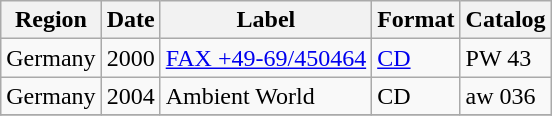<table class="wikitable">
<tr>
<th>Region</th>
<th>Date</th>
<th>Label</th>
<th>Format</th>
<th>Catalog</th>
</tr>
<tr>
<td>Germany</td>
<td>2000</td>
<td><a href='#'>FAX +49-69/450464</a></td>
<td><a href='#'>CD</a></td>
<td>PW 43</td>
</tr>
<tr>
<td>Germany</td>
<td>2004</td>
<td>Ambient World</td>
<td>CD</td>
<td>aw 036</td>
</tr>
<tr>
</tr>
</table>
